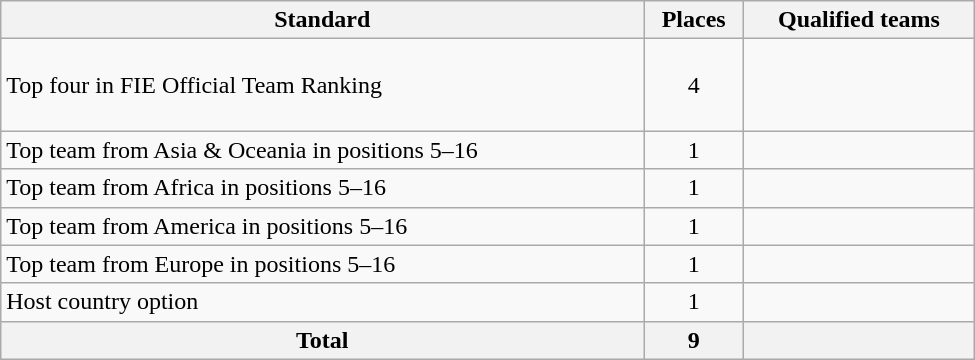<table class="wikitable" width=650>
<tr>
<th>Standard</th>
<th>Places</th>
<th>Qualified teams</th>
</tr>
<tr>
<td>Top four in FIE Official Team Ranking</td>
<td align=center>4</td>
<td><br><br><br></td>
</tr>
<tr>
<td>Top team from Asia & Oceania in positions 5–16</td>
<td align=center>1</td>
<td></td>
</tr>
<tr>
<td>Top team from Africa in positions 5–16</td>
<td align=center>1</td>
<td></td>
</tr>
<tr>
<td>Top team from America in positions 5–16</td>
<td align=center>1</td>
<td></td>
</tr>
<tr>
<td>Top team from Europe in positions 5–16</td>
<td align=center>1</td>
<td></td>
</tr>
<tr>
<td>Host country option</td>
<td align=center>1</td>
<td></td>
</tr>
<tr>
<th>Total</th>
<th>9</th>
<th></th>
</tr>
</table>
